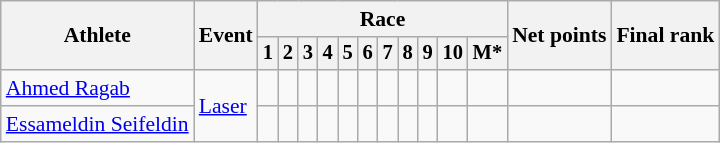<table class="wikitable" style="font-size:90%">
<tr>
<th rowspan="2">Athlete</th>
<th rowspan="2">Event</th>
<th colspan=11>Race</th>
<th rowspan=2>Net points</th>
<th rowspan=2>Final rank</th>
</tr>
<tr style="font-size:95%">
<th>1</th>
<th>2</th>
<th>3</th>
<th>4</th>
<th>5</th>
<th>6</th>
<th>7</th>
<th>8</th>
<th>9</th>
<th>10</th>
<th>M*</th>
</tr>
<tr align=center>
<td align=left><a href='#'>Ahmed Ragab</a></td>
<td align=left rowspan=2><a href='#'>Laser</a></td>
<td></td>
<td></td>
<td></td>
<td></td>
<td></td>
<td></td>
<td></td>
<td></td>
<td></td>
<td></td>
<td></td>
<td></td>
<td></td>
</tr>
<tr align=center>
<td align=left><a href='#'>Essameldin Seifeldin</a></td>
<td></td>
<td></td>
<td></td>
<td></td>
<td></td>
<td></td>
<td></td>
<td></td>
<td></td>
<td></td>
<td></td>
<td></td>
<td></td>
</tr>
</table>
